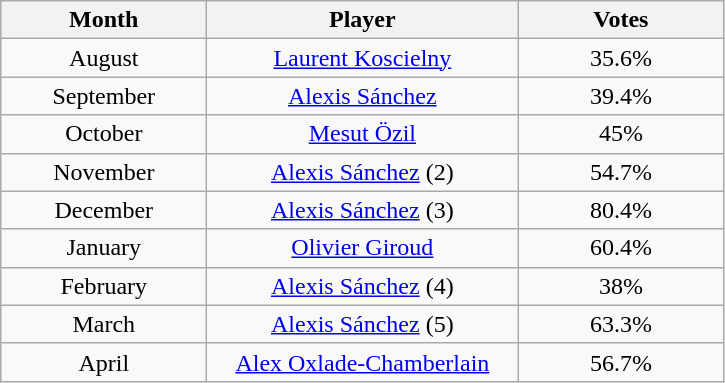<table class="wikitable" style="text-align:center">
<tr>
<th style="width:130px;">Month</th>
<th style="width:200px;">Player</th>
<th style="width:130px;">Votes</th>
</tr>
<tr>
<td>August</td>
<td> <a href='#'>Laurent Koscielny</a></td>
<td>35.6%</td>
</tr>
<tr>
<td>September</td>
<td> <a href='#'>Alexis Sánchez</a></td>
<td>39.4%</td>
</tr>
<tr>
<td>October</td>
<td> <a href='#'>Mesut Özil</a></td>
<td>45%</td>
</tr>
<tr>
<td>November</td>
<td> <a href='#'>Alexis Sánchez</a> (2)</td>
<td>54.7%</td>
</tr>
<tr>
<td>December</td>
<td> <a href='#'>Alexis Sánchez</a> (3)</td>
<td>80.4%</td>
</tr>
<tr>
<td>January</td>
<td> <a href='#'>Olivier Giroud</a></td>
<td>60.4%</td>
</tr>
<tr>
<td>February</td>
<td> <a href='#'>Alexis Sánchez</a> (4)</td>
<td>38%</td>
</tr>
<tr>
<td>March</td>
<td> <a href='#'>Alexis Sánchez</a> (5)</td>
<td>63.3%</td>
</tr>
<tr>
<td>April</td>
<td> <a href='#'>Alex Oxlade-Chamberlain</a></td>
<td>56.7%</td>
</tr>
</table>
